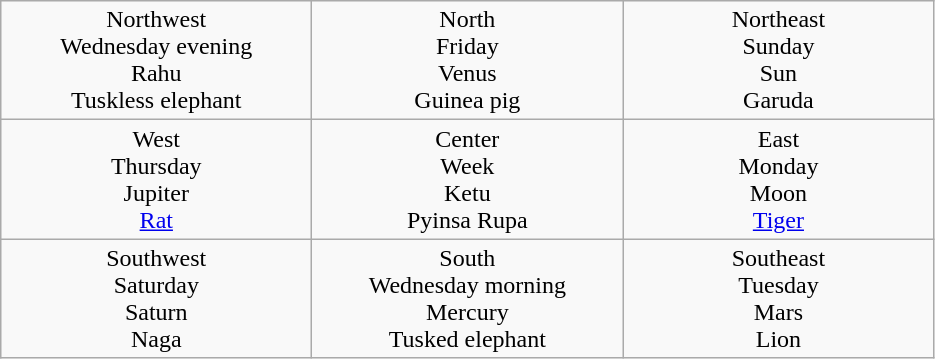<table class="wikitable" style="text-align:center">
<tr>
<td width="200">Northwest <br> Wednesday evening <br> Rahu <br> Tuskless elephant</td>
<td width="200">North <br> Friday <br> Venus <br> Guinea pig</td>
<td width="200">Northeast <br> Sunday <br> Sun <br> Garuda</td>
</tr>
<tr>
<td>West <br> Thursday <br> Jupiter <br> <a href='#'>Rat</a></td>
<td>Center <br> Week <br> Ketu <br> Pyinsa Rupa</td>
<td>East <br> Monday <br> Moon <br> <a href='#'>Tiger</a></td>
</tr>
<tr>
<td>Southwest <br> Saturday <br> Saturn <br> Naga</td>
<td>South <br> Wednesday morning <br> Mercury <br> Tusked elephant</td>
<td>Southeast <br> Tuesday <br> Mars <br> Lion</td>
</tr>
</table>
